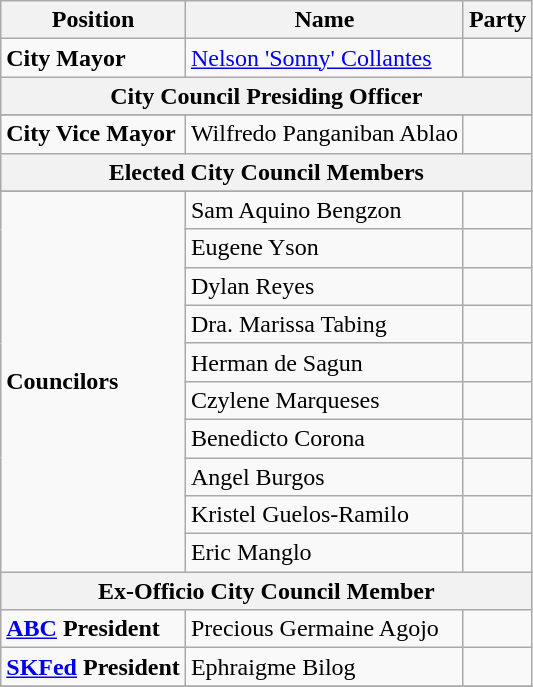<table class=wikitable>
<tr>
<th>Position</th>
<th>Name</th>
<th colspan=2>Party</th>
</tr>
<tr>
<td><strong>City Mayor</strong></td>
<td><a href='#'>Nelson 'Sonny' Collantes</a></td>
<td></td>
</tr>
<tr>
<th colspan=4><strong>City Council Presiding Officer</strong></th>
</tr>
<tr>
</tr>
<tr>
<td><strong>City Vice Mayor</strong></td>
<td>Wilfredo Panganiban Ablao</td>
<td></td>
</tr>
<tr>
<th colspan=4><strong>Elected City Council Members</strong></th>
</tr>
<tr>
</tr>
<tr>
<td rowspan=10><strong>Councilors</strong></td>
<td>Sam Aquino Bengzon</td>
<td></td>
</tr>
<tr>
<td>Eugene Yson</td>
<td></td>
</tr>
<tr>
<td>Dylan Reyes</td>
<td></td>
</tr>
<tr>
<td>Dra. Marissa Tabing</td>
<td></td>
</tr>
<tr>
<td>Herman de Sagun</td>
<td></td>
</tr>
<tr>
<td>Czylene Marqueses</td>
<td></td>
</tr>
<tr>
<td>Benedicto Corona</td>
<td></td>
</tr>
<tr>
<td>Angel Burgos</td>
<td></td>
</tr>
<tr>
<td>Kristel Guelos-Ramilo</td>
<td></td>
</tr>
<tr>
<td>Eric Manglo</td>
<td></td>
</tr>
<tr>
<th colspan=4><strong>Ex-Officio City Council Member</strong></th>
</tr>
<tr>
<td><strong><a href='#'>ABC</a> President</strong></td>
<td>Precious Germaine Agojo</td>
<td></td>
</tr>
<tr>
<td><strong><a href='#'>SKFed</a> President</strong></td>
<td>Ephraigme Bilog</td>
<td></td>
</tr>
<tr>
</tr>
</table>
